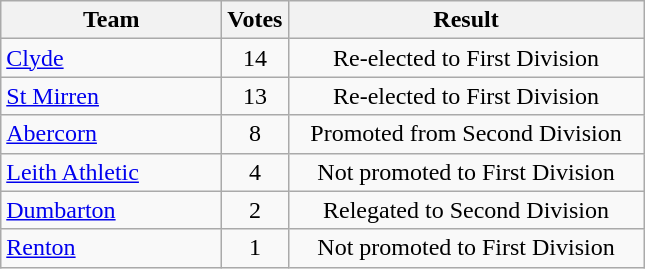<table class="wikitable" style="text-align: center;">
<tr>
<th width=140>Team</th>
<th width=30>Votes</th>
<th width=230>Result</th>
</tr>
<tr>
<td align=left><a href='#'>Clyde</a></td>
<td>14</td>
<td>Re-elected to First Division</td>
</tr>
<tr>
<td align=left><a href='#'>St Mirren</a></td>
<td>13</td>
<td>Re-elected to First Division</td>
</tr>
<tr>
<td align=left><a href='#'>Abercorn</a></td>
<td>8</td>
<td>Promoted from Second Division</td>
</tr>
<tr>
<td align=left><a href='#'>Leith Athletic</a></td>
<td>4</td>
<td>Not promoted to First Division</td>
</tr>
<tr>
<td align=left><a href='#'>Dumbarton</a></td>
<td>2</td>
<td>Relegated to Second Division</td>
</tr>
<tr>
<td align=left><a href='#'>Renton</a></td>
<td>1</td>
<td>Not promoted to First Division</td>
</tr>
</table>
